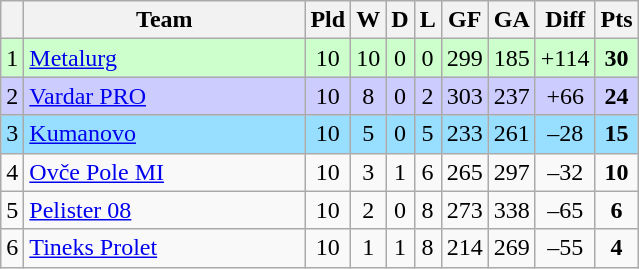<table class="wikitable sortable" style="text-align:center">
<tr>
<th></th>
<th width="180">Team</th>
<th>Pld</th>
<th>W</th>
<th>D</th>
<th>L</th>
<th>GF</th>
<th>GA</th>
<th>Diff</th>
<th>Pts</th>
</tr>
<tr bgcolor="#ccffcc">
<td>1</td>
<td align=left><a href='#'>Metalurg</a></td>
<td>10</td>
<td>10</td>
<td>0</td>
<td>0</td>
<td>299</td>
<td>185</td>
<td>+114</td>
<td><strong>30</strong></td>
</tr>
<tr bgcolor="#ccccff">
<td>2</td>
<td align=left><a href='#'>Vardar PRO</a></td>
<td>10</td>
<td>8</td>
<td>0</td>
<td>2</td>
<td>303</td>
<td>237</td>
<td>+66</td>
<td><strong>24</strong></td>
</tr>
<tr bgcolor="#97deff">
<td>3</td>
<td align=left><a href='#'>Kumanovo</a></td>
<td>10</td>
<td>5</td>
<td>0</td>
<td>5</td>
<td>233</td>
<td>261</td>
<td>–28</td>
<td><strong>15</strong></td>
</tr>
<tr>
<td>4</td>
<td align=left><a href='#'>Ovče Pole MI</a></td>
<td>10</td>
<td>3</td>
<td>1</td>
<td>6</td>
<td>265</td>
<td>297</td>
<td>–32</td>
<td><strong>10</strong></td>
</tr>
<tr>
<td>5</td>
<td align=left><a href='#'>Pelister 08</a></td>
<td>10</td>
<td>2</td>
<td>0</td>
<td>8</td>
<td>273</td>
<td>338</td>
<td>–65</td>
<td><strong>6</strong></td>
</tr>
<tr>
<td>6</td>
<td align=left><a href='#'>Tineks Prolet</a></td>
<td>10</td>
<td>1</td>
<td>1</td>
<td>8</td>
<td>214</td>
<td>269</td>
<td>–55</td>
<td><strong>4</strong></td>
</tr>
</table>
